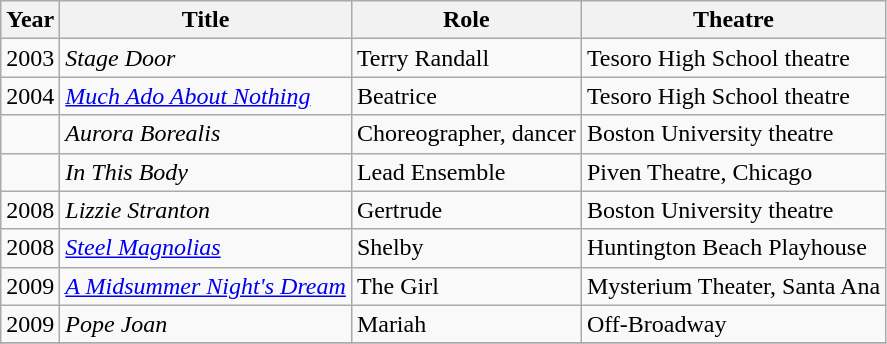<table class="wikitable sortable">
<tr>
<th>Year</th>
<th>Title</th>
<th>Role</th>
<th>Theatre</th>
</tr>
<tr>
<td>2003</td>
<td><em>Stage Door</em></td>
<td>Terry Randall</td>
<td>Tesoro High School theatre</td>
</tr>
<tr>
<td>2004</td>
<td><em><a href='#'>Much Ado About Nothing</a></em></td>
<td>Beatrice</td>
<td>Tesoro High School theatre</td>
</tr>
<tr>
<td></td>
<td><em>Aurora Borealis</em></td>
<td>Choreographer, dancer</td>
<td>Boston University theatre</td>
</tr>
<tr>
<td></td>
<td><em>In This Body</em></td>
<td>Lead Ensemble</td>
<td>Piven Theatre, Chicago</td>
</tr>
<tr>
<td>2008</td>
<td><em>Lizzie Stranton</em></td>
<td>Gertrude</td>
<td>Boston University theatre</td>
</tr>
<tr>
<td>2008</td>
<td><em><a href='#'>Steel Magnolias</a></em></td>
<td>Shelby</td>
<td>Huntington Beach Playhouse</td>
</tr>
<tr>
<td>2009</td>
<td><em><a href='#'>A Midsummer Night's Dream</a></em></td>
<td>The Girl</td>
<td>Mysterium Theater, Santa Ana</td>
</tr>
<tr>
<td>2009</td>
<td><em>Pope Joan</em></td>
<td>Mariah</td>
<td>Off-Broadway</td>
</tr>
<tr>
</tr>
</table>
